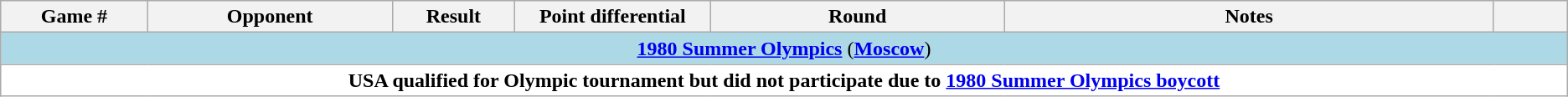<table class="wikitable">
<tr>
<th width=6%>Game #</th>
<th width=10%>Opponent</th>
<th width=05%>Result</th>
<th width=8%>Point differential</th>
<th width=12%>Round</th>
<th width=20%>Notes</th>
<th width=3%></th>
</tr>
<tr>
<td colspan="7"  style="text-align:center; background:lightblue;"><span><strong><a href='#'>1980 Summer Olympics</a></strong> (<strong><a href='#'>Moscow</a></strong>)</span></td>
</tr>
<tr>
<td colspan="7"  style="text-align:center; background:white;"><span><strong>USA qualified for Olympic tournament but did not participate due to <a href='#'>1980 Summer Olympics boycott</a></strong></span></td>
</tr>
</table>
